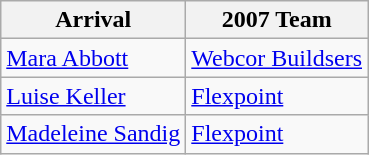<table class="wikitable">
<tr>
<th>Arrival</th>
<th>2007 Team</th>
</tr>
<tr>
<td><a href='#'>Mara Abbott</a></td>
<td><a href='#'>Webcor Buildsers</a></td>
</tr>
<tr>
<td><a href='#'>Luise Keller</a></td>
<td><a href='#'>Flexpoint</a></td>
</tr>
<tr>
<td><a href='#'>Madeleine Sandig</a></td>
<td><a href='#'>Flexpoint</a></td>
</tr>
</table>
